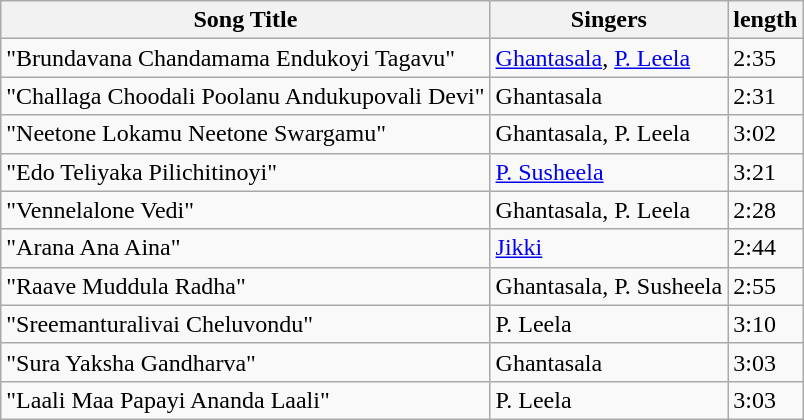<table class="wikitable">
<tr>
<th>Song Title</th>
<th>Singers</th>
<th>length</th>
</tr>
<tr>
<td>"Brundavana Chandamama Endukoyi Tagavu"</td>
<td><a href='#'>Ghantasala</a>, <a href='#'>P. Leela</a></td>
<td>2:35</td>
</tr>
<tr>
<td>"Challaga Choodali Poolanu Andukupovali Devi"</td>
<td>Ghantasala</td>
<td>2:31</td>
</tr>
<tr>
<td>"Neetone Lokamu Neetone Swargamu"</td>
<td>Ghantasala, P. Leela</td>
<td>3:02</td>
</tr>
<tr>
<td>"Edo Teliyaka Pilichitinoyi"</td>
<td><a href='#'>P. Susheela</a></td>
<td>3:21</td>
</tr>
<tr>
<td>"Vennelalone Vedi"</td>
<td>Ghantasala, P. Leela</td>
<td>2:28</td>
</tr>
<tr>
<td>"Arana Ana Aina"</td>
<td><a href='#'>Jikki</a></td>
<td>2:44</td>
</tr>
<tr>
<td>"Raave Muddula Radha"</td>
<td>Ghantasala, P. Susheela</td>
<td>2:55</td>
</tr>
<tr>
<td>"Sreemanturalivai Cheluvondu"</td>
<td>P. Leela</td>
<td>3:10</td>
</tr>
<tr>
<td>"Sura Yaksha Gandharva"</td>
<td>Ghantasala</td>
<td>3:03</td>
</tr>
<tr>
<td>"Laali Maa Papayi Ananda Laali"</td>
<td>P. Leela</td>
<td>3:03</td>
</tr>
</table>
